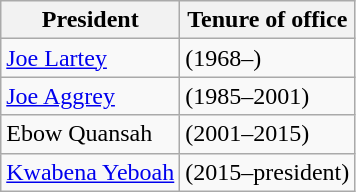<table class="wikitable">
<tr>
<th>President</th>
<th>Tenure of office</th>
</tr>
<tr>
<td><a href='#'>Joe Lartey</a></td>
<td>(1968–)</td>
</tr>
<tr>
<td><a href='#'>Joe Aggrey</a></td>
<td>(1985–2001)</td>
</tr>
<tr>
<td>Ebow Quansah</td>
<td>(2001–2015)</td>
</tr>
<tr>
<td><a href='#'>Kwabena Yeboah</a></td>
<td>(2015–president)</td>
</tr>
</table>
